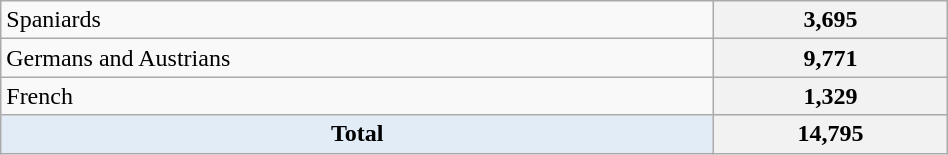<table class="wikitable" width="50%">
<tr>
<td>Spaniards</td>
<th>3,695</th>
</tr>
<tr>
<td>Germans and Austrians</td>
<th>9,771</th>
</tr>
<tr>
<td>French</td>
<th>1,329</th>
</tr>
<tr align="center" bgcolor="#e1ecf7">
<td><strong>Total</strong></td>
<th>14,795</th>
</tr>
</table>
